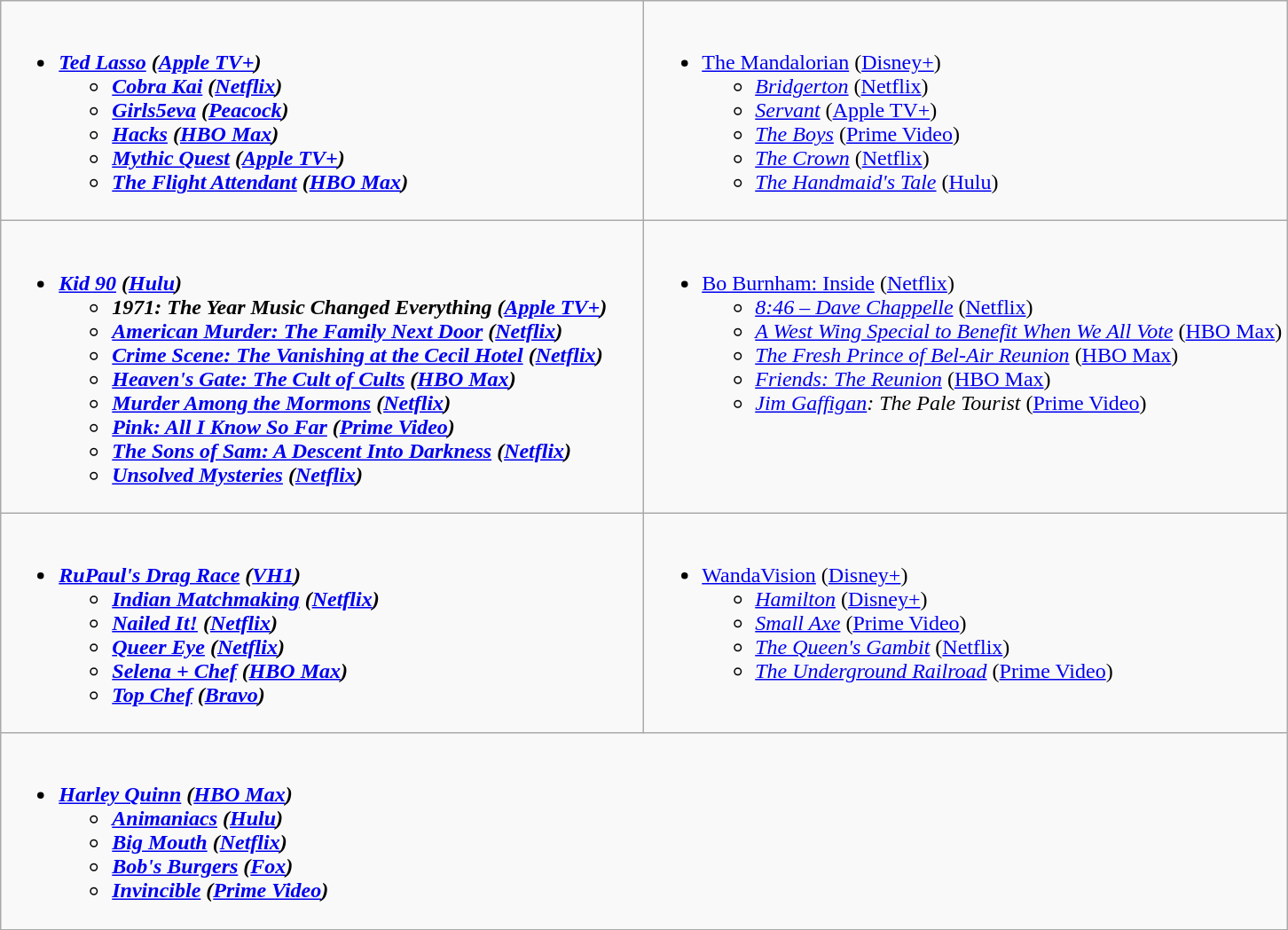<table class="wikitable">
<tr>
<td valign="top" width="50%"><br><ul><li><strong><em><a href='#'>Ted Lasso</a><em> (<a href='#'>Apple TV+</a>)<strong><ul><li></em><a href='#'>Cobra Kai</a><em> (<a href='#'>Netflix</a>)</li><li></em><a href='#'>Girls5eva</a><em> (<a href='#'>Peacock</a>)</li><li></em><a href='#'>Hacks</a><em> (<a href='#'>HBO Max</a>)</li><li></em><a href='#'>Mythic Quest</a><em> (<a href='#'>Apple TV+</a>)</li><li></em><a href='#'>The Flight Attendant</a><em> (<a href='#'>HBO Max</a>)</li></ul></li></ul></td>
<td valign="top" width="50%"><br><ul><li></em></strong><a href='#'>The Mandalorian</a></em> (<a href='#'>Disney+</a>)</strong><ul><li><em><a href='#'>Bridgerton</a></em> (<a href='#'>Netflix</a>)</li><li><em><a href='#'>Servant</a></em> (<a href='#'>Apple TV+</a>)</li><li><em><a href='#'>The Boys</a></em> (<a href='#'>Prime Video</a>)</li><li><em><a href='#'>The Crown</a></em> (<a href='#'>Netflix</a>)</li><li><em><a href='#'>The Handmaid's Tale</a></em> (<a href='#'>Hulu</a>)</li></ul></li></ul></td>
</tr>
<tr>
<td valign="top" width="50%"><br><ul><li><strong><em><a href='#'>Kid 90</a><em> (<a href='#'>Hulu</a>)<strong><ul><li></em>1971: The Year Music Changed Everything<em> (<a href='#'>Apple TV+</a>)</li><li></em><a href='#'>American Murder: The Family Next Door</a><em> (<a href='#'>Netflix</a>)</li><li></em><a href='#'>Crime Scene: The Vanishing at the Cecil Hotel</a><em> (<a href='#'>Netflix</a>)</li><li></em><a href='#'>Heaven's Gate: The Cult of Cults</a><em> (<a href='#'>HBO Max</a>)</li><li></em><a href='#'>Murder Among the Mormons</a><em> (<a href='#'>Netflix</a>)</li><li></em><a href='#'>Pink: All I Know So Far</a><em> (<a href='#'>Prime Video</a>)</li><li></em><a href='#'>The Sons of Sam: A Descent Into Darkness</a><em> (<a href='#'>Netflix</a>)</li><li></em><a href='#'>Unsolved Mysteries</a><em> (<a href='#'>Netflix</a>)</li></ul></li></ul></td>
<td valign="top" width="50%"><br><ul><li></em></strong><a href='#'>Bo Burnham: Inside</a></em> (<a href='#'>Netflix</a>)</strong><ul><li><em><a href='#'>8:46 – Dave Chappelle</a></em> (<a href='#'>Netflix</a>)</li><li><em><a href='#'>A West Wing Special to Benefit When We All Vote</a></em> (<a href='#'>HBO Max</a>)</li><li><em><a href='#'>The Fresh Prince of Bel-Air Reunion</a></em> (<a href='#'>HBO Max</a>)</li><li><em><a href='#'>Friends: The Reunion</a></em> (<a href='#'>HBO Max</a>)</li><li><em><a href='#'>Jim Gaffigan</a>: The Pale Tourist</em> (<a href='#'>Prime Video</a>)</li></ul></li></ul></td>
</tr>
<tr>
<td valign="top" width="50%"><br><ul><li><strong><em><a href='#'>RuPaul's Drag Race</a><em> (<a href='#'>VH1</a>)<strong><ul><li></em><a href='#'>Indian Matchmaking</a><em> (<a href='#'>Netflix</a>)</li><li></em><a href='#'>Nailed It!</a><em> (<a href='#'>Netflix</a>)</li><li></em><a href='#'>Queer Eye</a><em> (<a href='#'>Netflix</a>)</li><li></em><a href='#'>Selena + Chef</a><em> (<a href='#'>HBO Max</a>)</li><li></em><a href='#'>Top Chef</a><em> (<a href='#'>Bravo</a>)</li></ul></li></ul></td>
<td valign="top" width="50%"><br><ul><li></em></strong><a href='#'>WandaVision</a></em> (<a href='#'>Disney+</a>)</strong><ul><li><em><a href='#'>Hamilton</a></em> (<a href='#'>Disney+</a>)</li><li><em><a href='#'>Small Axe</a></em> (<a href='#'>Prime Video</a>)</li><li><em><a href='#'>The Queen's Gambit</a></em> (<a href='#'>Netflix</a>)</li><li><em><a href='#'>The Underground Railroad</a></em> (<a href='#'>Prime Video</a>)</li></ul></li></ul></td>
</tr>
<tr>
<td colspan="2" valign="top" width="50%"><br><ul><li><strong><em><a href='#'>Harley Quinn</a><em> (<a href='#'>HBO Max</a>)<strong><ul><li></em><a href='#'>Animaniacs</a><em> (<a href='#'>Hulu</a>)</li><li></em><a href='#'>Big Mouth</a><em> (<a href='#'>Netflix</a>)</li><li></em><a href='#'>Bob's Burgers</a><em> (<a href='#'>Fox</a>)</li><li></em><a href='#'>Invincible</a><em> (<a href='#'>Prime Video</a>)</li></ul></li></ul></td>
</tr>
</table>
